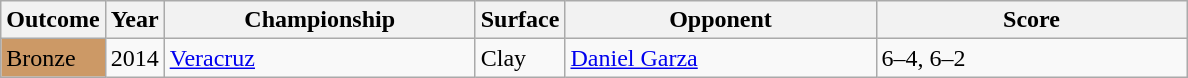<table class="sortable wikitable">
<tr>
<th>Outcome</th>
<th>Year</th>
<th width=200>Championship</th>
<th>Surface</th>
<th width=200>Opponent</th>
<th width=200>Score</th>
</tr>
<tr>
<td bgcolor=cc9966>Bronze</td>
<td>2014</td>
<td><a href='#'>Veracruz</a></td>
<td>Clay</td>
<td> <a href='#'>Daniel Garza</a></td>
<td>6–4, 6–2</td>
</tr>
</table>
